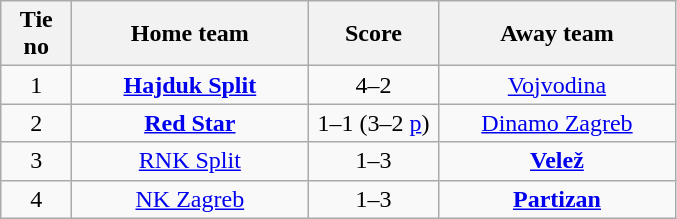<table class="wikitable" style="text-align: center">
<tr>
<th width=40>Tie no</th>
<th width=150>Home team</th>
<th width=80>Score</th>
<th width=150>Away team</th>
</tr>
<tr>
<td>1</td>
<td><strong><a href='#'>Hajduk Split</a></strong></td>
<td>4–2</td>
<td><a href='#'>Vojvodina</a></td>
</tr>
<tr>
<td>2</td>
<td><strong><a href='#'>Red Star</a></strong></td>
<td>1–1 (3–2 <a href='#'>p</a>)</td>
<td><a href='#'>Dinamo Zagreb</a></td>
</tr>
<tr>
<td>3</td>
<td><a href='#'>RNK Split</a></td>
<td>1–3</td>
<td><strong><a href='#'>Velež</a></strong></td>
</tr>
<tr>
<td>4</td>
<td><a href='#'>NK Zagreb</a></td>
<td>1–3</td>
<td><strong><a href='#'>Partizan</a></strong></td>
</tr>
</table>
